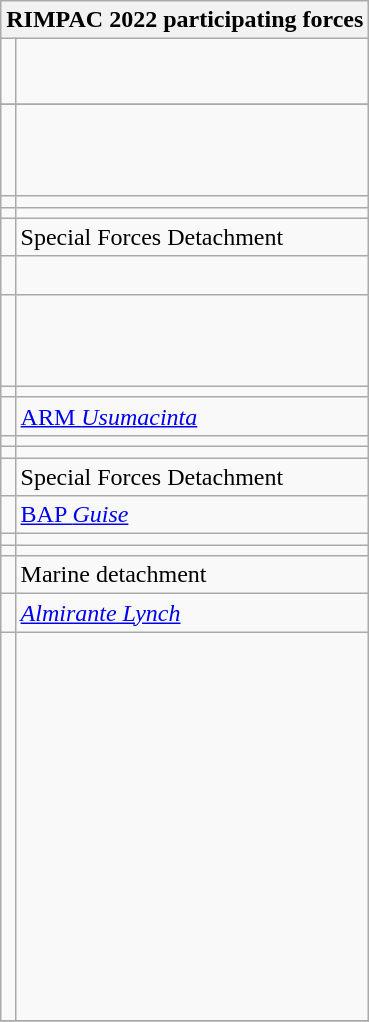<table class="wikitable collapsible collapsed">
<tr>
<th colspan="2">RIMPAC 2022 participating forces</th>
</tr>
<tr>
<td></td>
<td><br> <br> </td>
</tr>
<tr>
</tr>
<tr>
<td></td>
<td><br> <br> <br> </td>
</tr>
<tr>
<td></td>
<td></td>
</tr>
<tr>
<td></td>
<td></td>
</tr>
<tr>
<td></td>
<td>Special Forces Detachment</td>
</tr>
<tr>
<td></td>
<td><br> </td>
</tr>
<tr>
<td></td>
<td><br> <br> <br> </td>
</tr>
<tr>
<td></td>
<td></td>
</tr>
<tr>
<td></td>
<td><a href='#'>ARM <em>Usumacinta</em></a><br> </td>
</tr>
<tr>
<td></td>
<td></td>
</tr>
<tr>
<td></td>
<td></td>
</tr>
<tr>
<td></td>
<td>Special Forces Detachment</td>
</tr>
<tr>
<td></td>
<td><a href='#'>BAP <em>Guise</em></a></td>
</tr>
<tr>
<td></td>
<td></td>
</tr>
<tr>
<td></td>
<td></td>
</tr>
<tr>
<td></td>
<td>Marine detachment</td>
</tr>
<tr>
<td></td>
<td><a href='#'><em>Almirante Lynch</em></a></td>
</tr>
<tr>
<td></td>
<td><br><br><br><br><br><br><br><br><br><br><br><br><br><br></td>
</tr>
<tr>
</tr>
</table>
